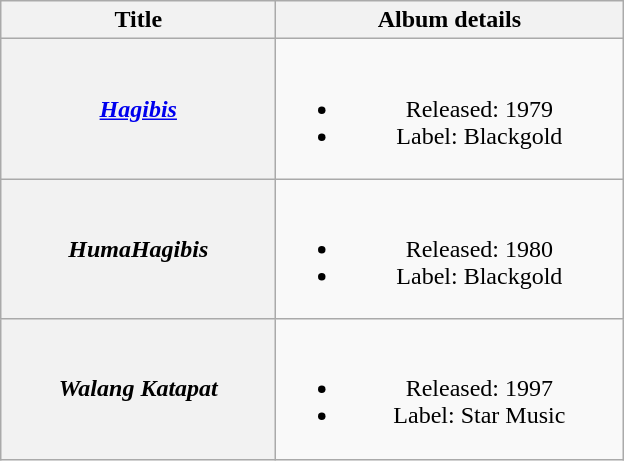<table class="wikitable plainrowheaders" style="text-align:center;">
<tr>
<th scope="col" style="width:11em;">Title</th>
<th scope="col" style="width:14em;">Album details</th>
</tr>
<tr>
<th scope="row"><em><a href='#'>Hagibis</a></em></th>
<td><br><ul><li>Released: 1979</li><li>Label: Blackgold</li></ul></td>
</tr>
<tr>
<th scope="row"><em>HumaHagibis</em></th>
<td><br><ul><li>Released: 1980</li><li>Label: Blackgold</li></ul></td>
</tr>
<tr>
<th scope="row"><em>Walang Katapat</em></th>
<td><br><ul><li>Released: 1997</li><li>Label: Star Music</li></ul></td>
</tr>
</table>
